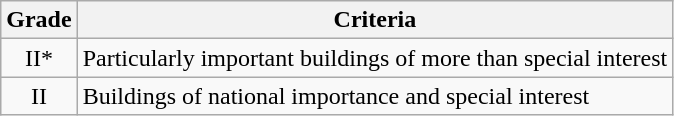<table class="wikitable">
<tr>
<th>Grade</th>
<th>Criteria</th>
</tr>
<tr>
<td align="center" >II*</td>
<td>Particularly important buildings of more than special interest</td>
</tr>
<tr>
<td align="center" >II</td>
<td>Buildings of national importance and special interest</td>
</tr>
</table>
